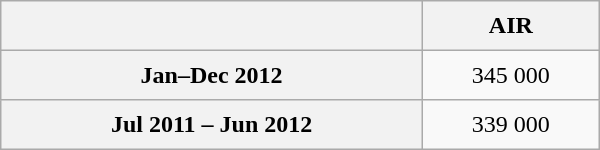<table class="wikitable sortable" style="text-align:center; width:400px; height:100px;">
<tr>
<th></th>
<th>AIR</th>
</tr>
<tr>
<th scope="row">Jan–Dec 2012</th>
<td>345 000</td>
</tr>
<tr>
<th scope="row">Jul 2011 – Jun 2012</th>
<td>339 000</td>
</tr>
</table>
